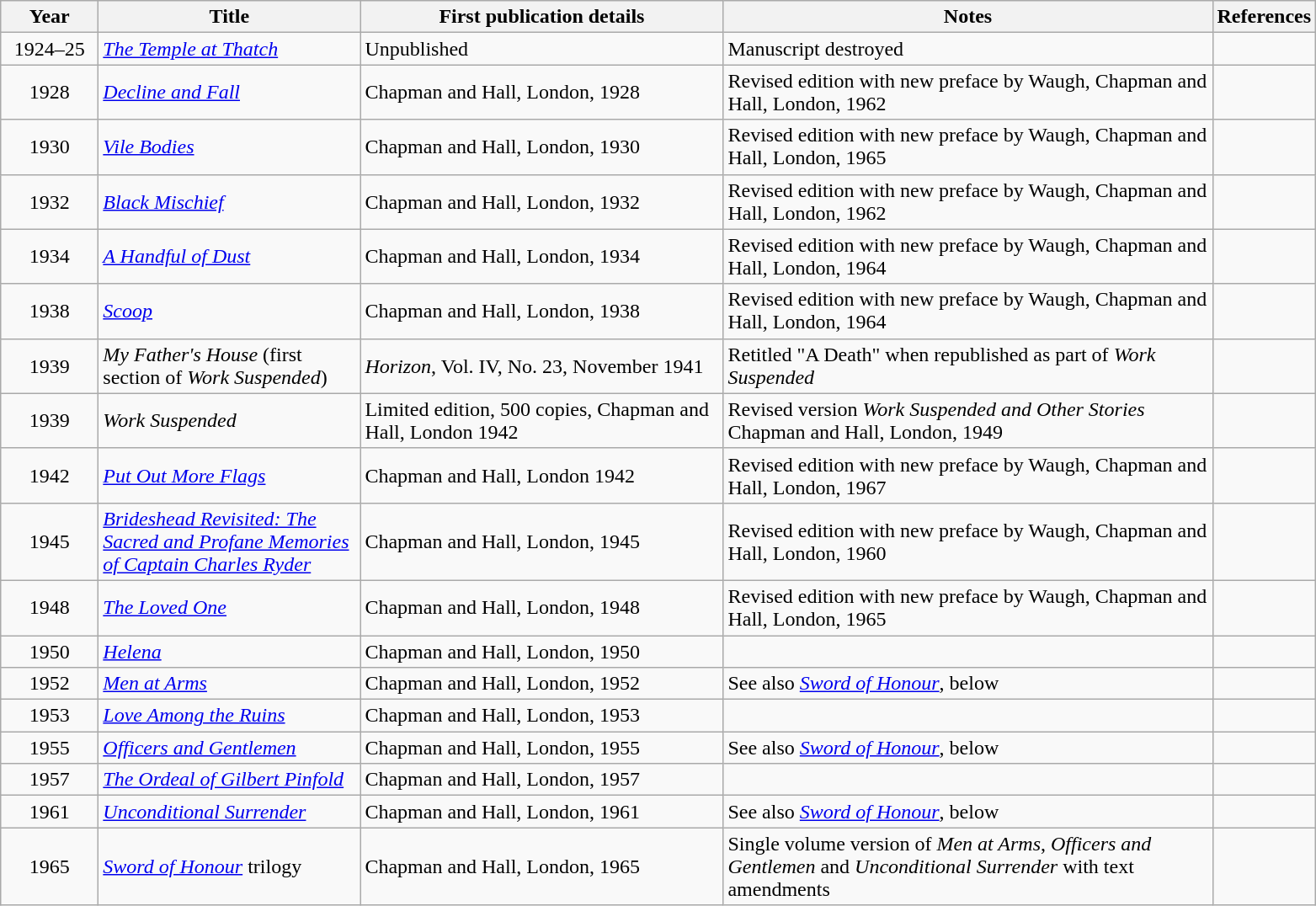<table class= "wikitable sortable">
<tr>
<th width= "70">Year</th>
<th width= "200">Title</th>
<th width= "280">First publication details</th>
<th width= "380">Notes</th>
<th width= "50">References</th>
</tr>
<tr>
<td align= "center">1924–25</td>
<td><em><a href='#'>The Temple at Thatch</a></em></td>
<td>Unpublished</td>
<td>Manuscript destroyed</td>
<td></td>
</tr>
<tr>
<td align= "center">1928</td>
<td><em><a href='#'>Decline and Fall</a></em></td>
<td>Chapman and Hall, London, 1928</td>
<td>Revised edition with new preface by Waugh, Chapman and Hall, London, 1962</td>
<td></td>
</tr>
<tr>
<td align= "center">1930</td>
<td><em><a href='#'>Vile Bodies</a></em></td>
<td>Chapman and Hall, London, 1930</td>
<td>Revised edition with new preface by Waugh, Chapman and Hall, London, 1965</td>
<td></td>
</tr>
<tr>
<td align= "center">1932</td>
<td><em><a href='#'>Black Mischief</a></em></td>
<td>Chapman and Hall, London, 1932</td>
<td>Revised edition with new preface by Waugh, Chapman and Hall, London, 1962</td>
<td></td>
</tr>
<tr>
<td align= "center">1934</td>
<td><em><a href='#'>A Handful of Dust</a></em></td>
<td>Chapman and Hall, London, 1934</td>
<td>Revised edition with new preface by Waugh, Chapman and Hall, London, 1964</td>
<td></td>
</tr>
<tr>
<td align= "center">1938</td>
<td><em><a href='#'>Scoop</a></em></td>
<td>Chapman and Hall, London, 1938</td>
<td>Revised edition with new preface by Waugh, Chapman and Hall, London, 1964</td>
<td></td>
</tr>
<tr>
<td align= "center">1939</td>
<td><em>My Father's House</em> (first section of <em>Work Suspended</em>)</td>
<td><em>Horizon</em>, Vol. IV, No. 23, November 1941</td>
<td>Retitled "A Death" when republished as part of <em>Work Suspended</em></td>
<td></td>
</tr>
<tr>
<td align= "center">1939</td>
<td><em>Work Suspended</em></td>
<td>Limited edition, 500 copies, Chapman and Hall, London 1942</td>
<td>Revised version <em>Work Suspended and Other Stories</em> Chapman and Hall, London, 1949</td>
<td></td>
</tr>
<tr>
<td align= "center">1942</td>
<td><em><a href='#'>Put Out More Flags</a></em></td>
<td>Chapman and Hall, London 1942</td>
<td>Revised edition with new preface by Waugh, Chapman and Hall, London, 1967</td>
<td></td>
</tr>
<tr>
<td align= "center">1945</td>
<td><em><a href='#'>Brideshead Revisited: The Sacred and Profane Memories of Captain Charles Ryder</a></em></td>
<td>Chapman and Hall, London, 1945</td>
<td>Revised edition with new preface by Waugh, Chapman and Hall, London, 1960</td>
<td></td>
</tr>
<tr>
<td align= "center">1948</td>
<td><em><a href='#'>The Loved One</a></em></td>
<td>Chapman and Hall, London, 1948</td>
<td>Revised edition with new preface by Waugh, Chapman and Hall, London, 1965</td>
<td></td>
</tr>
<tr>
<td align= "center">1950</td>
<td><em><a href='#'>Helena</a></em></td>
<td>Chapman and Hall, London, 1950</td>
<td></td>
<td></td>
</tr>
<tr>
<td align= "center">1952</td>
<td><em><a href='#'>Men at Arms</a></em></td>
<td>Chapman and Hall, London, 1952</td>
<td>See also <em><a href='#'>Sword of Honour</a></em>, below</td>
<td></td>
</tr>
<tr>
<td align= "center">1953</td>
<td><em><a href='#'>Love Among the Ruins</a></em></td>
<td>Chapman and Hall, London, 1953</td>
<td></td>
<td></td>
</tr>
<tr>
<td align= "center">1955</td>
<td><em><a href='#'>Officers and Gentlemen</a></em></td>
<td>Chapman and Hall, London, 1955</td>
<td>See also <em><a href='#'>Sword of Honour</a></em>, below</td>
<td></td>
</tr>
<tr>
<td align= "center">1957</td>
<td><em><a href='#'>The Ordeal of Gilbert Pinfold</a></em></td>
<td>Chapman and Hall, London, 1957</td>
<td></td>
<td></td>
</tr>
<tr>
<td align= "center">1961</td>
<td><em><a href='#'>Unconditional Surrender</a></em></td>
<td>Chapman and Hall, London, 1961</td>
<td>See also <em><a href='#'>Sword of Honour</a></em>, below</td>
<td></td>
</tr>
<tr>
<td align= "center">1965</td>
<td><em><a href='#'>Sword of Honour</a></em> trilogy</td>
<td>Chapman and Hall, London, 1965</td>
<td>Single volume version of <em>Men at Arms</em>, <em>Officers and Gentlemen</em> and <em>Unconditional Surrender</em> with text amendments</td>
<td></td>
</tr>
</table>
